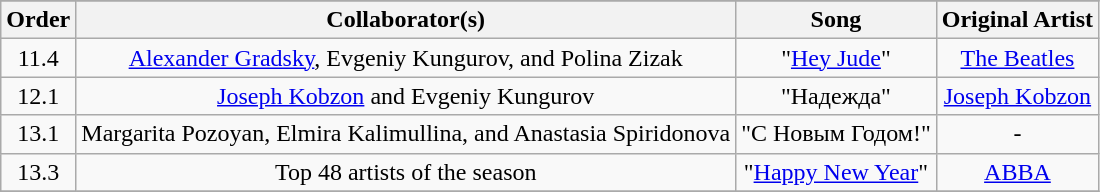<table class="wikitable" style="text-align:center;">
<tr>
</tr>
<tr>
<th>Order</th>
<th>Collaborator(s)</th>
<th>Song</th>
<th>Original Artist</th>
</tr>
<tr>
<td>11.4</td>
<td><a href='#'>Alexander Gradsky</a>, Evgeniy Kungurov, and Polina Zizak</td>
<td>"<a href='#'>Hey Jude</a>"</td>
<td><a href='#'>The Beatles</a></td>
</tr>
<tr>
<td>12.1</td>
<td><a href='#'>Joseph Kobzon</a> and Evgeniy Kungurov</td>
<td>"Надежда"</td>
<td><a href='#'>Joseph Kobzon</a></td>
</tr>
<tr>
<td>13.1</td>
<td>Margarita Pozoyan, Elmira Kalimullina, and Anastasia Spiridonova</td>
<td>"С Новым Годом!"</td>
<td>-</td>
</tr>
<tr>
<td>13.3</td>
<td>Top 48 artists of the season</td>
<td>"<a href='#'>Happy New Year</a>"</td>
<td><a href='#'>ABBA</a></td>
</tr>
<tr>
</tr>
</table>
